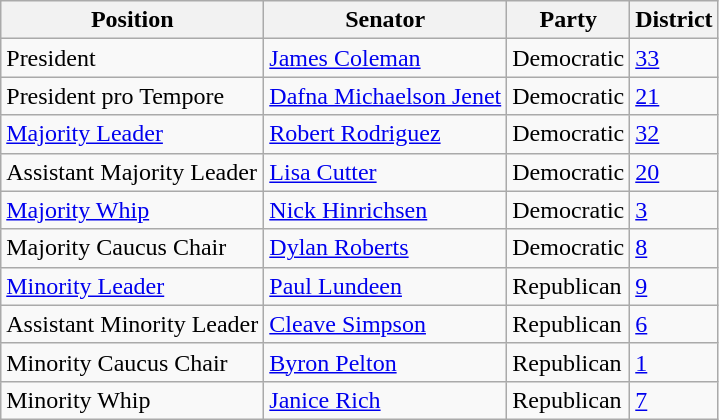<table class="wikitable sortable">
<tr>
<th style="text-align:center;">Position</th>
<th>Senator</th>
<th>Party</th>
<th>District</th>
</tr>
<tr>
<td>President</td>
<td><a href='#'>James Coleman</a></td>
<td>Democratic</td>
<td><a href='#'>33</a></td>
</tr>
<tr>
<td>President pro Tempore</td>
<td><a href='#'>Dafna Michaelson Jenet</a></td>
<td>Democratic</td>
<td><a href='#'>21</a></td>
</tr>
<tr>
<td><a href='#'>Majority Leader</a></td>
<td><a href='#'>Robert Rodriguez</a></td>
<td>Democratic</td>
<td><a href='#'>32</a></td>
</tr>
<tr>
<td>Assistant Majority Leader</td>
<td><a href='#'>Lisa Cutter</a></td>
<td>Democratic</td>
<td><a href='#'>20</a></td>
</tr>
<tr>
<td><a href='#'>Majority Whip</a></td>
<td><a href='#'>Nick Hinrichsen</a></td>
<td>Democratic</td>
<td><a href='#'>3</a></td>
</tr>
<tr>
<td>Majority Caucus Chair</td>
<td><a href='#'>Dylan Roberts</a></td>
<td>Democratic</td>
<td><a href='#'>8</a></td>
</tr>
<tr>
<td><a href='#'>Minority Leader</a></td>
<td><a href='#'>Paul Lundeen</a></td>
<td>Republican</td>
<td><a href='#'>9</a></td>
</tr>
<tr>
<td>Assistant Minority Leader</td>
<td><a href='#'>Cleave Simpson</a></td>
<td>Republican</td>
<td><a href='#'>6</a></td>
</tr>
<tr>
<td>Minority Caucus Chair</td>
<td><a href='#'>Byron Pelton</a></td>
<td>Republican</td>
<td><a href='#'>1</a></td>
</tr>
<tr>
<td>Minority Whip</td>
<td><a href='#'>Janice Rich</a></td>
<td>Republican</td>
<td><a href='#'>7</a></td>
</tr>
</table>
